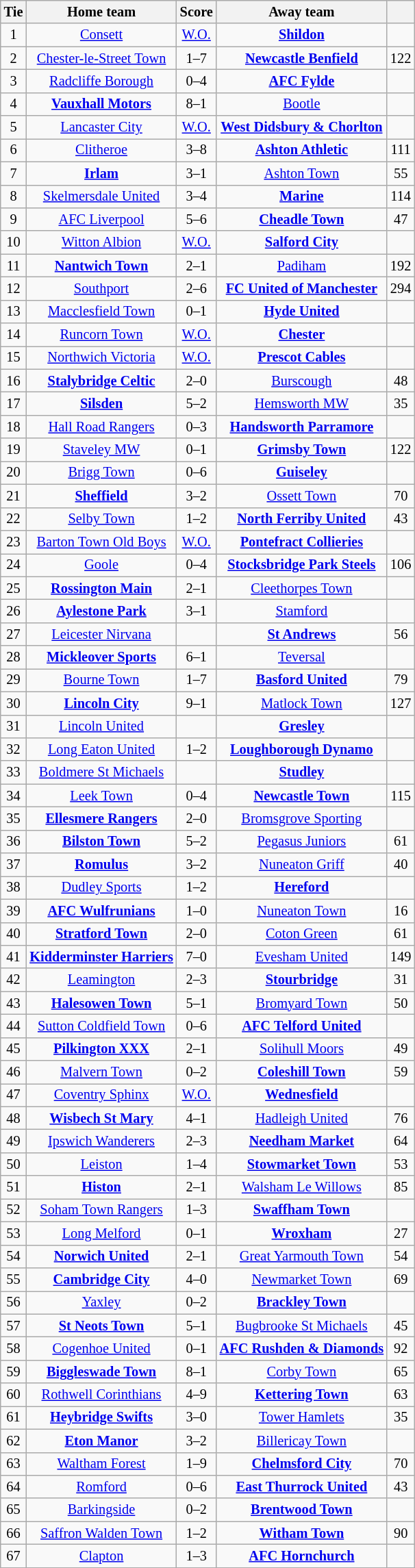<table class="wikitable" style="text-align: center; font-size:85%">
<tr>
<th>Tie</th>
<th>Home team</th>
<th>Score</th>
<th>Away team</th>
<th></th>
</tr>
<tr>
<td>1</td>
<td><a href='#'>Consett</a></td>
<td><a href='#'>W.O.</a></td>
<td><strong><a href='#'>Shildon</a></strong></td>
<td></td>
</tr>
<tr>
<td>2</td>
<td><a href='#'>Chester-le-Street Town</a></td>
<td>1–7</td>
<td><strong><a href='#'>Newcastle Benfield</a></strong></td>
<td>122</td>
</tr>
<tr>
<td>3</td>
<td><a href='#'>Radcliffe Borough</a></td>
<td>0–4</td>
<td><strong><a href='#'>AFC Fylde</a></strong></td>
<td></td>
</tr>
<tr>
<td>4</td>
<td><strong><a href='#'>Vauxhall Motors</a></strong></td>
<td>8–1</td>
<td><a href='#'>Bootle</a></td>
<td></td>
</tr>
<tr>
<td>5</td>
<td><a href='#'>Lancaster City</a></td>
<td><a href='#'>W.O.</a></td>
<td><strong><a href='#'>West Didsbury & Chorlton</a></strong></td>
<td></td>
</tr>
<tr>
<td>6</td>
<td><a href='#'>Clitheroe</a></td>
<td>3–8</td>
<td><strong><a href='#'>Ashton Athletic</a></strong></td>
<td>111</td>
</tr>
<tr>
<td>7</td>
<td><strong><a href='#'>Irlam</a></strong></td>
<td>3–1</td>
<td><a href='#'>Ashton Town</a></td>
<td>55</td>
</tr>
<tr>
<td>8</td>
<td><a href='#'>Skelmersdale United</a></td>
<td>3–4</td>
<td><strong><a href='#'>Marine</a></strong></td>
<td>114</td>
</tr>
<tr>
<td>9</td>
<td><a href='#'>AFC Liverpool</a></td>
<td>5–6</td>
<td><strong><a href='#'>Cheadle Town</a></strong></td>
<td>47</td>
</tr>
<tr>
<td>10</td>
<td><a href='#'>Witton Albion</a></td>
<td><a href='#'>W.O.</a></td>
<td><strong><a href='#'>Salford City</a></strong></td>
<td></td>
</tr>
<tr>
<td>11</td>
<td><strong><a href='#'>Nantwich Town</a></strong></td>
<td>2–1</td>
<td><a href='#'>Padiham</a></td>
<td>192</td>
</tr>
<tr>
<td>12</td>
<td><a href='#'>Southport</a></td>
<td>2–6</td>
<td><strong><a href='#'>FC United of Manchester</a></strong></td>
<td>294</td>
</tr>
<tr>
<td>13</td>
<td><a href='#'>Macclesfield Town</a></td>
<td>0–1</td>
<td><strong><a href='#'>Hyde United</a></strong></td>
<td></td>
</tr>
<tr>
<td>14</td>
<td><a href='#'>Runcorn Town</a></td>
<td><a href='#'>W.O.</a></td>
<td><strong><a href='#'>Chester</a></strong></td>
<td></td>
</tr>
<tr>
<td>15</td>
<td><a href='#'>Northwich Victoria</a></td>
<td><a href='#'>W.O.</a></td>
<td><strong><a href='#'>Prescot Cables</a></strong></td>
<td></td>
</tr>
<tr>
<td>16</td>
<td><strong><a href='#'>Stalybridge Celtic</a></strong></td>
<td>2–0</td>
<td><a href='#'>Burscough</a></td>
<td>48</td>
</tr>
<tr>
<td>17</td>
<td><strong><a href='#'>Silsden</a></strong></td>
<td>5–2</td>
<td><a href='#'>Hemsworth MW</a></td>
<td>35</td>
</tr>
<tr>
<td>18</td>
<td><a href='#'>Hall Road Rangers</a></td>
<td>0–3</td>
<td><strong><a href='#'>Handsworth Parramore</a></strong></td>
<td></td>
</tr>
<tr>
<td>19</td>
<td><a href='#'>Staveley MW</a></td>
<td>0–1</td>
<td><strong><a href='#'>Grimsby Town</a></strong></td>
<td>122</td>
</tr>
<tr>
<td>20</td>
<td><a href='#'>Brigg Town</a></td>
<td>0–6</td>
<td><strong><a href='#'>Guiseley</a></strong></td>
<td></td>
</tr>
<tr>
<td>21</td>
<td><strong><a href='#'>Sheffield</a></strong></td>
<td>3–2</td>
<td><a href='#'>Ossett Town</a></td>
<td>70</td>
</tr>
<tr>
<td>22</td>
<td><a href='#'>Selby Town</a></td>
<td>1–2</td>
<td><strong><a href='#'>North Ferriby United</a></strong></td>
<td>43</td>
</tr>
<tr>
<td>23</td>
<td><a href='#'>Barton Town Old Boys</a></td>
<td><a href='#'>W.O.</a></td>
<td><strong><a href='#'>Pontefract Collieries</a></strong></td>
<td></td>
</tr>
<tr>
<td>24</td>
<td><a href='#'>Goole</a></td>
<td>0–4</td>
<td><strong><a href='#'>Stocksbridge Park Steels</a></strong></td>
<td>106</td>
</tr>
<tr>
<td>25</td>
<td><strong><a href='#'>Rossington Main</a></strong></td>
<td>2–1 </td>
<td><a href='#'>Cleethorpes Town</a></td>
<td></td>
</tr>
<tr>
<td>26</td>
<td><strong><a href='#'>Aylestone Park</a></strong></td>
<td>3–1</td>
<td><a href='#'>Stamford</a></td>
<td></td>
</tr>
<tr>
<td>27</td>
<td><a href='#'>Leicester Nirvana</a></td>
<td></td>
<td><strong><a href='#'>St Andrews</a></strong></td>
<td>56</td>
</tr>
<tr>
<td>28</td>
<td><strong><a href='#'>Mickleover Sports</a></strong></td>
<td>6–1</td>
<td><a href='#'>Teversal</a></td>
<td></td>
</tr>
<tr>
<td>29</td>
<td><a href='#'>Bourne Town</a></td>
<td>1–7</td>
<td><strong><a href='#'>Basford United</a></strong></td>
<td>79</td>
</tr>
<tr>
<td>30</td>
<td><strong><a href='#'>Lincoln City</a></strong></td>
<td>9–1</td>
<td><a href='#'>Matlock Town</a></td>
<td>127</td>
</tr>
<tr>
<td>31</td>
<td><a href='#'>Lincoln United</a></td>
<td></td>
<td><strong><a href='#'>Gresley</a></strong></td>
<td></td>
</tr>
<tr>
<td>32</td>
<td><a href='#'>Long Eaton United</a></td>
<td>1–2</td>
<td><strong><a href='#'>Loughborough Dynamo</a></strong></td>
<td></td>
</tr>
<tr>
<td>33</td>
<td><a href='#'>Boldmere St Michaels</a></td>
<td></td>
<td><strong><a href='#'>Studley</a></strong></td>
<td></td>
</tr>
<tr>
<td>34</td>
<td><a href='#'>Leek Town</a></td>
<td>0–4</td>
<td><strong><a href='#'>Newcastle Town</a></strong></td>
<td>115</td>
</tr>
<tr>
<td>35</td>
<td><strong><a href='#'>Ellesmere Rangers</a></strong></td>
<td>2–0</td>
<td><a href='#'>Bromsgrove Sporting</a></td>
<td></td>
</tr>
<tr>
<td>36</td>
<td><strong><a href='#'>Bilston Town</a></strong></td>
<td>5–2</td>
<td><a href='#'>Pegasus Juniors</a></td>
<td>61</td>
</tr>
<tr>
<td>37</td>
<td><strong><a href='#'>Romulus</a></strong></td>
<td>3–2</td>
<td><a href='#'>Nuneaton Griff</a></td>
<td>40</td>
</tr>
<tr>
<td>38</td>
<td><a href='#'>Dudley Sports</a></td>
<td>1–2</td>
<td><strong><a href='#'>Hereford</a></strong></td>
<td></td>
</tr>
<tr>
<td>39</td>
<td><strong><a href='#'>AFC Wulfrunians</a></strong></td>
<td>1–0</td>
<td><a href='#'>Nuneaton Town</a></td>
<td>16</td>
</tr>
<tr>
<td>40</td>
<td><strong><a href='#'>Stratford Town</a></strong></td>
<td>2–0</td>
<td><a href='#'>Coton Green</a></td>
<td>61</td>
</tr>
<tr>
<td>41</td>
<td><strong><a href='#'>Kidderminster Harriers</a></strong></td>
<td>7–0</td>
<td><a href='#'>Evesham United</a></td>
<td>149</td>
</tr>
<tr>
<td>42</td>
<td><a href='#'>Leamington</a></td>
<td>2–3</td>
<td><strong><a href='#'>Stourbridge</a></strong></td>
<td>31</td>
</tr>
<tr>
<td>43</td>
<td><strong><a href='#'>Halesowen Town</a></strong></td>
<td>5–1</td>
<td><a href='#'>Bromyard Town</a></td>
<td>50</td>
</tr>
<tr>
<td>44</td>
<td><a href='#'>Sutton Coldfield Town</a></td>
<td>0–6</td>
<td><strong><a href='#'>AFC Telford United</a></strong></td>
<td></td>
</tr>
<tr>
<td>45</td>
<td><strong><a href='#'>Pilkington XXX</a></strong></td>
<td>2–1</td>
<td><a href='#'>Solihull Moors</a></td>
<td>49</td>
</tr>
<tr>
<td>46</td>
<td><a href='#'>Malvern Town</a></td>
<td>0–2</td>
<td><strong><a href='#'>Coleshill Town</a></strong></td>
<td>59</td>
</tr>
<tr>
<td>47</td>
<td><a href='#'>Coventry Sphinx</a></td>
<td><a href='#'>W.O.</a></td>
<td><strong><a href='#'>Wednesfield</a></strong></td>
<td></td>
</tr>
<tr>
<td>48</td>
<td><strong><a href='#'>Wisbech St Mary</a></strong></td>
<td>4–1</td>
<td><a href='#'>Hadleigh United</a></td>
<td>76</td>
</tr>
<tr>
<td>49</td>
<td><a href='#'>Ipswich Wanderers</a></td>
<td>2–3 </td>
<td><strong><a href='#'>Needham Market</a></strong></td>
<td>64</td>
</tr>
<tr>
<td>50</td>
<td><a href='#'>Leiston</a></td>
<td>1–4</td>
<td><strong><a href='#'>Stowmarket Town</a></strong></td>
<td>53</td>
</tr>
<tr>
<td>51</td>
<td><strong><a href='#'>Histon</a></strong></td>
<td>2–1</td>
<td><a href='#'>Walsham Le Willows</a></td>
<td>85</td>
</tr>
<tr>
<td>52</td>
<td><a href='#'>Soham Town Rangers</a></td>
<td>1–3</td>
<td><strong><a href='#'>Swaffham Town</a></strong></td>
<td></td>
</tr>
<tr>
<td>53</td>
<td><a href='#'>Long Melford</a></td>
<td>0–1</td>
<td><strong><a href='#'>Wroxham</a></strong></td>
<td>27</td>
</tr>
<tr>
<td>54</td>
<td><strong><a href='#'>Norwich United</a></strong></td>
<td>2–1</td>
<td><a href='#'>Great Yarmouth Town</a></td>
<td>54</td>
</tr>
<tr>
<td>55</td>
<td><strong><a href='#'>Cambridge City</a></strong></td>
<td>4–0</td>
<td><a href='#'>Newmarket Town</a></td>
<td>69</td>
</tr>
<tr>
<td>56</td>
<td><a href='#'>Yaxley</a></td>
<td>0–2</td>
<td><strong><a href='#'>Brackley Town</a></strong></td>
<td></td>
</tr>
<tr>
<td>57</td>
<td><strong><a href='#'>St Neots Town</a></strong></td>
<td>5–1</td>
<td><a href='#'>Bugbrooke St Michaels</a></td>
<td>45</td>
</tr>
<tr>
<td>58</td>
<td><a href='#'>Cogenhoe United</a></td>
<td>0–1</td>
<td><strong><a href='#'>AFC Rushden & Diamonds</a></strong></td>
<td>92</td>
</tr>
<tr>
<td>59</td>
<td><strong><a href='#'>Biggleswade Town</a></strong></td>
<td>8–1</td>
<td><a href='#'>Corby Town</a></td>
<td>65</td>
</tr>
<tr>
<td>60</td>
<td><a href='#'>Rothwell Corinthians</a></td>
<td>4–9</td>
<td><strong><a href='#'>Kettering Town</a></strong></td>
<td>63</td>
</tr>
<tr>
<td>61</td>
<td><strong><a href='#'>Heybridge Swifts</a></strong></td>
<td>3–0</td>
<td><a href='#'>Tower Hamlets</a></td>
<td>35</td>
</tr>
<tr>
<td>62</td>
<td><strong><a href='#'>Eton Manor</a></strong></td>
<td>3–2 </td>
<td><a href='#'>Billericay Town</a></td>
<td></td>
</tr>
<tr>
<td>63</td>
<td><a href='#'>Waltham Forest</a></td>
<td>1–9</td>
<td><strong><a href='#'>Chelmsford City</a></strong></td>
<td>70</td>
</tr>
<tr>
<td>64</td>
<td><a href='#'>Romford</a></td>
<td>0–6</td>
<td><strong><a href='#'>East Thurrock United</a></strong></td>
<td>43</td>
</tr>
<tr>
<td>65</td>
<td><a href='#'>Barkingside</a></td>
<td>0–2</td>
<td><strong><a href='#'>Brentwood Town</a></strong></td>
<td></td>
</tr>
<tr>
<td>66</td>
<td><a href='#'>Saffron Walden Town</a></td>
<td>1–2</td>
<td><strong><a href='#'>Witham Town</a></strong></td>
<td>90</td>
</tr>
<tr>
<td>67</td>
<td><a href='#'>Clapton</a></td>
<td>1–3</td>
<td><strong><a href='#'>AFC Hornchurch</a></strong></td>
<td></td>
</tr>
<tr>
</tr>
</table>
